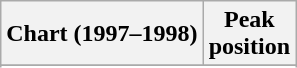<table class="wikitable sortable">
<tr>
<th align="left">Chart (1997–1998)</th>
<th align="center">Peak<br>position</th>
</tr>
<tr>
</tr>
<tr>
</tr>
<tr>
</tr>
</table>
